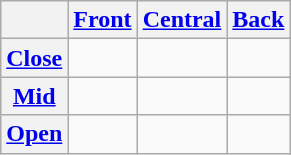<table class="wikitable" style=text-align:center>
<tr>
<th></th>
<th><a href='#'>Front</a></th>
<th><a href='#'>Central</a></th>
<th><a href='#'>Back</a></th>
</tr>
<tr align=center>
<th><a href='#'>Close</a></th>
<td> </td>
<td></td>
<td> </td>
</tr>
<tr align=center>
<th><a href='#'>Mid</a></th>
<td></td>
<td></td>
<td></td>
</tr>
<tr align=center>
<th><a href='#'>Open</a></th>
<td></td>
<td></td>
<td></td>
</tr>
</table>
